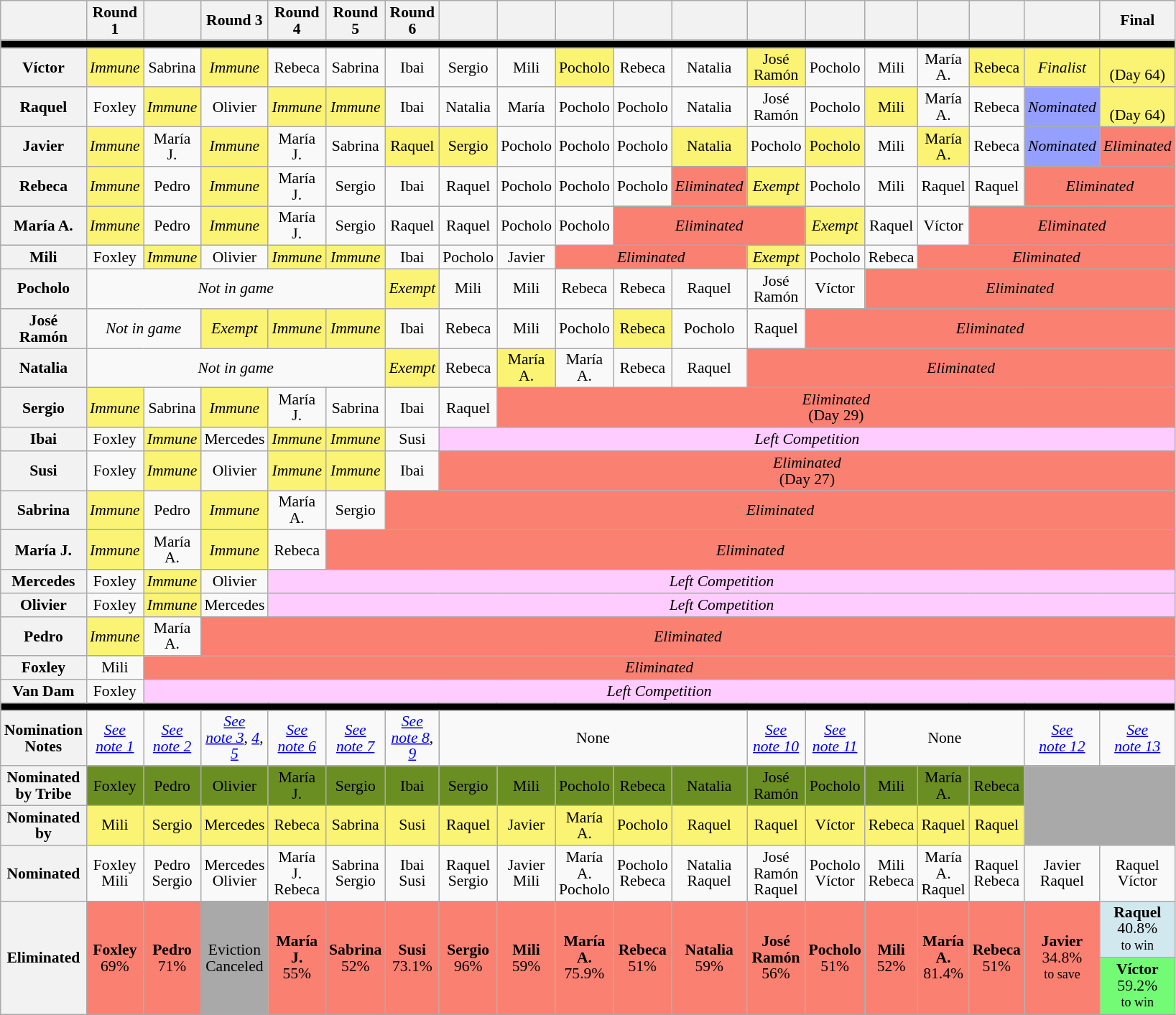<table class="wikitable" style="text-align:center; width: 50%; font-size:90%; line-height:15px;">
<tr>
<th ! style="width: 10%;"></th>
<th style="width: 10%;">Round 1</th>
<th style="width: 10%;"></th>
<th style="width: 10%;">Round 3</th>
<th style="width: 10%;">Round 4</th>
<th style="width: 10%;">Round 5</th>
<th style="width: 10%;">Round 6</th>
<th style="width: 10%;"></th>
<th style="width: 10%;"></th>
<th style="width: 10%;"></th>
<th style="width: 10%;"></th>
<th style="width: 10%;"></th>
<th style="width: 10%;"></th>
<th style="width: 10%;"></th>
<th style="width: 10%;"></th>
<th style="width: 10%;"></th>
<th style="width: 10%;"></th>
<th style="width: 10%;"></th>
<th style="width: 20%;">Final</th>
</tr>
<tr>
<th colspan="19" style="background:#000000;"></th>
</tr>
<tr>
<th>Víctor</th>
<td bgcolor="#FBF373"><em>Immune</em></td>
<td>Sabrina</td>
<td bgcolor="#FBF373"><em>Immune</em></td>
<td>Rebeca</td>
<td>Sabrina</td>
<td>Ibai</td>
<td>Sergio</td>
<td>Mili</td>
<td bgcolor="#FBF373">Pocholo</td>
<td>Rebeca</td>
<td>Natalia</td>
<td bgcolor="#FBF373">José Ramón</td>
<td>Pocholo</td>
<td>Mili</td>
<td>María A.</td>
<td bgcolor="#FBF373">Rebeca</td>
<td bgcolor="#FBF373"><em>Finalist</em></td>
<td style="background:#FBF373;"><strong></strong><br>(Day 64)</td>
</tr>
<tr>
<th>Raquel</th>
<td>Foxley</td>
<td bgcolor="#FBF373"><em>Immune</em></td>
<td>Olivier</td>
<td bgcolor="#FBF373"><em>Immune</em></td>
<td bgcolor="#FBF373"><em>Immune</em></td>
<td>Ibai</td>
<td>Natalia</td>
<td>María</td>
<td>Pocholo</td>
<td>Pocholo</td>
<td>Natalia</td>
<td>José Ramón</td>
<td>Pocholo</td>
<td bgcolor="#FBF373">Mili</td>
<td>María A.</td>
<td>Rebeca</td>
<td style="background:#959FFD; text-align:center"><em>Nominated</em></td>
<td style="background:#FBF373;"><strong></strong><br>(Day 64)</td>
</tr>
<tr>
<th>Javier</th>
<td bgcolor="#FBF373"><em>Immune</em></td>
<td>María J.</td>
<td bgcolor="#FBF373"><em>Immune</em></td>
<td>María J.</td>
<td>Sabrina</td>
<td bgcolor="#FBF373">Raquel</td>
<td bgcolor="#FBF373">Sergio</td>
<td>Pocholo</td>
<td>Pocholo</td>
<td>Pocholo</td>
<td bgcolor="#FBF373">Natalia</td>
<td>Pocholo</td>
<td bgcolor="#FBF373">Pocholo</td>
<td>Mili</td>
<td bgcolor="#FBF373">María A.</td>
<td>Rebeca</td>
<td style="background:#959FFD; text-align:center"><em>Nominated</em></td>
<td style="background:#fa8072; text-align:center"><em>Eliminated</em> <br></td>
</tr>
<tr>
<th>Rebeca</th>
<td bgcolor="#FBF373"><em>Immune</em></td>
<td>Pedro</td>
<td bgcolor="#FBF373"><em>Immune</em></td>
<td>María J.</td>
<td>Sergio</td>
<td>Ibai</td>
<td>Raquel</td>
<td>Pocholo</td>
<td>Pocholo</td>
<td>Pocholo</td>
<td style="background:#fa8072; text-align:center"><em>Eliminated</em> <br></td>
<td bgcolor="#FBF373"><em>Exempt</em></td>
<td>Pocholo</td>
<td>Mili</td>
<td>Raquel</td>
<td>Raquel</td>
<td style="background:#fa8072; text-align:center" colspan="2"><em>Eliminated</em> <br></td>
</tr>
<tr>
<th>María A.</th>
<td bgcolor="#FBF373"><em>Immune</em></td>
<td>Pedro</td>
<td bgcolor="#FBF373"><em>Immune</em></td>
<td>María J.</td>
<td>Sergio</td>
<td>Raquel</td>
<td>Raquel</td>
<td>Pocholo</td>
<td>Pocholo</td>
<td style="background:#fa8072; text-align:center" colspan=3><em>Eliminated</em> <br></td>
<td bgcolor="#FBF373"><em>Exempt</em></td>
<td>Raquel</td>
<td>Víctor</td>
<td style="background:#fa8072; text-align:center" colspan="3"><em>Eliminated</em> <br></td>
</tr>
<tr>
<th>Mili</th>
<td>Foxley</td>
<td bgcolor="#FBF373"><em>Immune</em></td>
<td>Olivier</td>
<td bgcolor="#FBF373"><em>Immune</em></td>
<td bgcolor="#FBF373"><em>Immune</em></td>
<td>Ibai</td>
<td>Pocholo</td>
<td>Javier</td>
<td style="background:#fa8072; text-align:center" colspan="3"><em>Eliminated</em> <br></td>
<td bgcolor="#FBF373"><em>Exempt</em></td>
<td>Pocholo</td>
<td>Rebeca</td>
<td style="background:#fa8072; text-align:center" colspan="4"><em>Eliminated</em> <br></td>
</tr>
<tr>
<th>Pocholo</th>
<td colspan=5><em>Not in game</em></td>
<td bgcolor="#FBF373"><em>Exempt</em></td>
<td>Mili</td>
<td>Mili</td>
<td>Rebeca</td>
<td>Rebeca</td>
<td>Raquel</td>
<td>José Ramón</td>
<td>Víctor</td>
<td style="background:#fa8072; text-align:center" colspan="5"><em>Eliminated</em> <br></td>
</tr>
<tr>
<th>José Ramón</th>
<td colspan=2><em>Not in game</em></td>
<td bgcolor="#FBF373"><em>Exempt</em></td>
<td bgcolor="#FBF373"><em>Immune</em></td>
<td bgcolor="#FBF373"><em>Immune</em></td>
<td>Ibai</td>
<td>Rebeca</td>
<td>Mili</td>
<td>Pocholo</td>
<td bgcolor="#FBF373">Rebeca</td>
<td>Pocholo</td>
<td>Raquel</td>
<td style="background:#fa8072; text-align:center" colspan="6"><em>Eliminated</em> <br></td>
</tr>
<tr>
<th>Natalia</th>
<td colspan=5><em>Not in game</em></td>
<td bgcolor="#FBF373"><em>Exempt</em></td>
<td>Rebeca</td>
<td bgcolor="#FBF373">María A.</td>
<td>María A.</td>
<td>Rebeca</td>
<td>Raquel</td>
<td style="background:#fa8072; text-align:center" colspan="7"><em>Eliminated</em> <br></td>
</tr>
<tr>
<th>Sergio</th>
<td bgcolor="#FBF373"><em>Immune</em></td>
<td>Sabrina</td>
<td bgcolor="#FBF373"><em>Immune</em></td>
<td>María J.</td>
<td>Sabrina</td>
<td>Ibai</td>
<td>Raquel</td>
<td style="background:#fa8072; text-align:center" colspan="11"><em>Eliminated</em> <br>(Day 29)</td>
</tr>
<tr>
<th>Ibai</th>
<td>Foxley</td>
<td bgcolor="#FBF373"><em>Immune</em></td>
<td>Mercedes</td>
<td bgcolor="#FBF373"><em>Immune</em></td>
<td bgcolor="#FBF373"><em>Immune</em></td>
<td>Susi</td>
<td style="background:#FFCCFF; text-align:center" colspan="12"><em>Left Competition</em> <br></td>
</tr>
<tr>
<th>Susi</th>
<td>Foxley</td>
<td bgcolor="#FBF373"><em>Immune</em></td>
<td>Olivier</td>
<td bgcolor="#FBF373"><em>Immune</em></td>
<td bgcolor="#FBF373"><em>Immune</em></td>
<td>Ibai</td>
<td style="background:#fa8072; text-align:center" colspan="12"><em>Eliminated</em> <br>(Day 27)</td>
</tr>
<tr>
<th>Sabrina</th>
<td bgcolor="#FBF373"><em>Immune</em></td>
<td>Pedro</td>
<td bgcolor="#FBF373"><em>Immune</em></td>
<td>María A.</td>
<td>Sergio</td>
<td style="background:#fa8072; text-align:center" colspan="13"><em>Eliminated</em> <br></td>
</tr>
<tr>
<th>María J.</th>
<td bgcolor="#FBF373"><em>Immune</em></td>
<td>María A.</td>
<td bgcolor="#FBF373"><em>Immune</em></td>
<td>Rebeca</td>
<td style="background:#fa8072; text-align:center" colspan="14"><em>Eliminated</em> <br></td>
</tr>
<tr>
<th>Mercedes</th>
<td>Foxley</td>
<td bgcolor="#FBF373"><em>Immune</em></td>
<td>Olivier</td>
<td style="background:#FFCCFF; text-align:center" colspan="15"><em>Left Competition</em> <br></td>
</tr>
<tr>
<th>Olivier</th>
<td>Foxley</td>
<td bgcolor="#FBF373"><em>Immune</em></td>
<td>Mercedes</td>
<td style="background:#FFCCFF; text-align:center" colspan="15"><em>Left Competition</em> <br></td>
</tr>
<tr>
<th>Pedro</th>
<td bgcolor="#FBF373"><em>Immune</em></td>
<td>María A.</td>
<td style="background:#fa8072; text-align:center" colspan="16"><em>Eliminated</em> <br></td>
</tr>
<tr>
<th>Foxley</th>
<td>Mili</td>
<td style="background:#fa8072; text-align:center" colspan="17"><em>Eliminated</em> <br></td>
</tr>
<tr>
<th>Van Dam</th>
<td>Foxley</td>
<td style="background:#FFCCFF; text-align:center" colspan="17"><em>Left Competition</em> <br></td>
</tr>
<tr>
<th style="background:#000000;" colspan="19"></th>
</tr>
<tr>
<th>Nomination Notes</th>
<td><em><a href='#'>See<br>note 1</a></em></td>
<td><em><a href='#'>See<br>note 2</a></em></td>
<td><em><a href='#'>See<br>note 3</a></em>, <em><a href='#'>4</a></em>, <em><a href='#'>5</a></em></td>
<td><em><a href='#'>See<br>note 6</a></em></td>
<td><em><a href='#'>See<br>note 7</a></em></td>
<td><em><a href='#'>See<br>note 8</a></em>, <em><a href='#'>9</a></em></td>
<td colspan=5>None</td>
<td><em><a href='#'>See<br>note 10</a></em></td>
<td><em><a href='#'>See<br>note 11</a></em></td>
<td colspan=3>None</td>
<td><em><a href='#'>See<br>note 12</a></em></td>
<td><em><a href='#'>See<br>note 13</a></em></td>
</tr>
<tr>
<th>Nominated<br>by Tribe</th>
<td bgcolor="#6B8E23"><span>Foxley</span></td>
<td bgcolor="#6B8E23"><span>Pedro</span></td>
<td bgcolor="#6B8E23"><span>Olivier</span></td>
<td bgcolor="#6B8E23"><span>María J.</span></td>
<td bgcolor="#6B8E23"><span>Sergio</span></td>
<td bgcolor="#6B8E23"><span>Ibai</span></td>
<td bgcolor="#6B8E23"><span>Sergio</span></td>
<td bgcolor="#6B8E23"><span>Mili</span></td>
<td bgcolor="#6B8E23"><span>Pocholo</span></td>
<td bgcolor="#6B8E23"><span>Rebeca</span></td>
<td bgcolor="#6B8E23"><span>Natalia</span></td>
<td bgcolor="#6B8E23"><span>José Ramón</span></td>
<td bgcolor="#6B8E23"><span>Pocholo</span></td>
<td bgcolor="#6B8E23"><span>Mili</span></td>
<td bgcolor="#6B8E23"><span>María A.</span></td>
<td bgcolor="#6B8E23"><span>Rebeca</span></td>
<td rowspan=2 bgcolor="darkgray" colspan=2></td>
</tr>
<tr>
<th>Nominated by<br></th>
<td bgcolor="#FBF373">Mili</td>
<td bgcolor="#FBF373">Sergio</td>
<td bgcolor="#FBF373">Mercedes</td>
<td bgcolor="#FBF373">Rebeca</td>
<td bgcolor="#FBF373">Sabrina</td>
<td bgcolor="#FBF373">Susi</td>
<td bgcolor="#FBF373">Raquel</td>
<td bgcolor="#FBF373">Javier</td>
<td bgcolor="#FBF373">María A.</td>
<td bgcolor="#FBF373">Pocholo</td>
<td bgcolor="#FBF373">Raquel</td>
<td bgcolor="#FBF373">Raquel</td>
<td bgcolor="#FBF373">Víctor</td>
<td bgcolor="#FBF373">Rebeca</td>
<td bgcolor="#FBF373">Raquel</td>
<td bgcolor="#FBF373">Raquel</td>
</tr>
<tr>
<th>Nominated</th>
<td>Foxley<br>Mili</td>
<td>Pedro<br>Sergio</td>
<td>Mercedes<br>Olivier</td>
<td>María J.<br>Rebeca</td>
<td>Sabrina<br>Sergio</td>
<td>Ibai<br>Susi</td>
<td>Raquel<br>Sergio</td>
<td>Javier<br>Mili</td>
<td>María A.<br>Pocholo</td>
<td>Pocholo<br>Rebeca</td>
<td>Natalia<br>Raquel</td>
<td>José Ramón<br>Raquel</td>
<td>Pocholo<br>Víctor</td>
<td>Mili<br>Rebeca</td>
<td>María A.<br>Raquel</td>
<td>Raquel<br>Rebeca</td>
<td>Javier<br>Raquel</td>
<td>Raquel<br>Víctor</td>
</tr>
<tr>
<th rowspan=2>Eliminated</th>
<td rowspan=2 style="background:#FA8072;"><strong>Foxley</strong><br>69%<br><small></small></td>
<td rowspan=2 style="background:#FA8072;"><strong>Pedro</strong><br>71%<br><small></small></td>
<td rowspan=2 bgcolor="darkgray">Eviction<br>Canceled</td>
<td rowspan=2 style="background:#FA8072;"><strong>María J.</strong><br>55%<br><small></small></td>
<td rowspan=2 style="background:#FA8072;"><strong>Sabrina</strong><br>52%<br><small></small></td>
<td rowspan=2 style="background:#FA8072;"><strong>Susi</strong><br>73.1%<br><small></small></td>
<td rowspan=2 style="background:#FA8072;"><strong>Sergio</strong><br>96%<br><small></small></td>
<td rowspan=2 style="background:#FA8072;"><strong>Mili</strong><br>59%<br><small></small></td>
<td rowspan=2 style="background:#FA8072;"><strong>María A.</strong><br>75.9%<br><small></small></td>
<td rowspan=2 style="background:#FA8072;"><strong>Rebeca</strong><br>51%<br><small></small></td>
<td rowspan=2 style="background:#FA8072;"><strong>Natalia</strong><br>59%<br><small></small></td>
<td rowspan=2 style="background:#FA8072;"><strong>José Ramón</strong><br>56%<br><small></small></td>
<td rowspan=2 style="background:#FA8072;"><strong>Pocholo</strong><br>51%<br><small></small></td>
<td rowspan=2 style="background:#FA8072;"><strong>Mili</strong><br>52%<br><small></small></td>
<td rowspan=2 style="background:#FA8072;"><strong>María A.</strong><br>81.4%<br><small></small></td>
<td rowspan=2 style="background:#FA8072;"><strong>Rebeca</strong><br>51%<br><small></small></td>
<td rowspan=2 style="background:#FA8072;"><strong>Javier</strong><br>34.8%<br><small>to save</small></td>
<td style="background:#D1E8EF;"><strong>Raquel</strong><br>40.8%<br><small>to win</small></td>
</tr>
<tr>
<td style="background:#73FB76;"><strong>Víctor</strong><br>59.2%<br><small>to win</small></td>
</tr>
</table>
